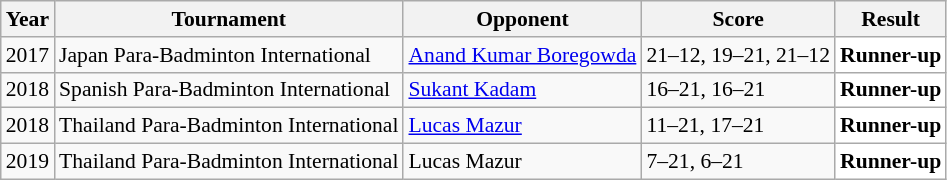<table class="sortable wikitable" style="font-size: 90%;">
<tr>
<th>Year</th>
<th>Tournament</th>
<th>Opponent</th>
<th>Score</th>
<th>Result</th>
</tr>
<tr>
<td align="center">2017</td>
<td align="left">Japan Para-Badminton International</td>
<td align="left"> <a href='#'>Anand Kumar Boregowda</a></td>
<td align="left">21–12, 19–21, 21–12</td>
<td style="text-align:left; background:white"> <strong>Runner-up</strong></td>
</tr>
<tr>
<td align="center">2018</td>
<td align="left">Spanish Para-Badminton International</td>
<td align="left"> <a href='#'>Sukant Kadam</a></td>
<td align="left">16–21, 16–21</td>
<td style="text-align:left; background:white"> <strong>Runner-up</strong></td>
</tr>
<tr>
<td align="center">2018</td>
<td align="left">Thailand Para-Badminton International</td>
<td align="left"> <a href='#'>Lucas Mazur</a></td>
<td align="left">11–21, 17–21</td>
<td style="text-align:left; background:white"> <strong>Runner-up</strong></td>
</tr>
<tr>
<td align="center">2019</td>
<td align="left">Thailand Para-Badminton International</td>
<td align="left"> Lucas Mazur</td>
<td align="left">7–21, 6–21</td>
<td style="text-align:left; background:white"> <strong>Runner-up</strong></td>
</tr>
</table>
